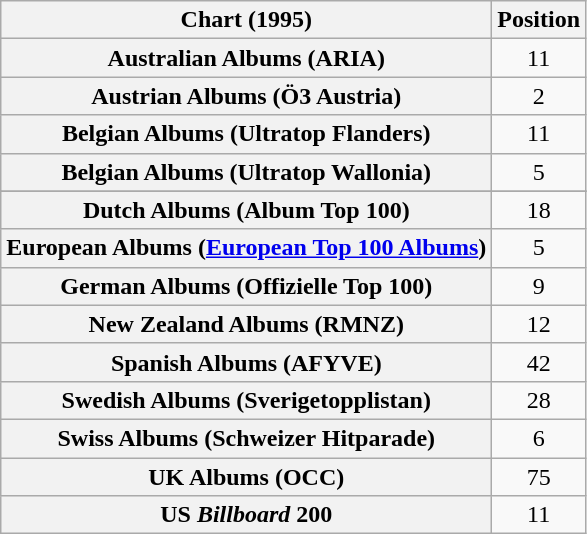<table class="wikitable plainrowheaders sortable" style="text-align:center">
<tr>
<th scope="col">Chart (1995)</th>
<th scope="col">Position</th>
</tr>
<tr>
<th scope="row">Australian Albums (ARIA)</th>
<td>11</td>
</tr>
<tr>
<th scope="row">Austrian Albums (Ö3 Austria)</th>
<td>2</td>
</tr>
<tr>
<th scope="row">Belgian Albums (Ultratop Flanders)</th>
<td>11</td>
</tr>
<tr>
<th scope="row">Belgian Albums (Ultratop Wallonia)</th>
<td>5</td>
</tr>
<tr>
</tr>
<tr>
<th scope="row">Dutch Albums (Album Top 100)</th>
<td>18</td>
</tr>
<tr>
<th scope="row">European Albums  (<a href='#'>European Top 100 Albums</a>)</th>
<td>5</td>
</tr>
<tr>
<th scope="row">German Albums (Offizielle Top 100)</th>
<td>9</td>
</tr>
<tr>
<th scope="row">New Zealand Albums (RMNZ)</th>
<td>12</td>
</tr>
<tr>
<th scope="row">Spanish Albums (AFYVE)</th>
<td>42</td>
</tr>
<tr>
<th scope="row">Swedish Albums (Sverigetopplistan)</th>
<td>28</td>
</tr>
<tr>
<th scope="row">Swiss Albums (Schweizer Hitparade)</th>
<td>6</td>
</tr>
<tr>
<th scope="row">UK Albums (OCC)</th>
<td>75</td>
</tr>
<tr>
<th scope="row">US <em>Billboard</em> 200</th>
<td>11</td>
</tr>
</table>
